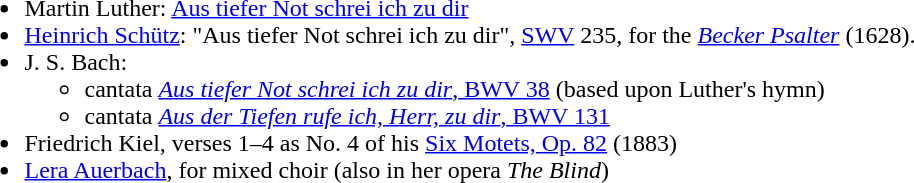<table>
<tr>
<td valign=top><br><ul><li>Martin Luther: <a href='#'>Aus tiefer Not schrei ich zu dir</a></li><li><a href='#'>Heinrich Schütz</a>: "Aus tiefer Not schrei ich zu dir", <a href='#'>SWV</a> 235, for the <em><a href='#'>Becker Psalter</a></em> (1628).</li><li>J. S. Bach:<ul><li>cantata <a href='#'><em>Aus tiefer Not schrei ich zu dir</em>, BWV 38</a> (based upon Luther's hymn)</li><li>cantata <a href='#'><em>Aus der Tiefen rufe ich, Herr, zu dir</em>, BWV 131</a></li></ul></li><li>Friedrich Kiel, verses 1–4 as No. 4 of his <a href='#'>Six Motets, Op. 82</a> (1883)</li><li><a href='#'>Lera Auerbach</a>, for mixed choir (also in her opera <em>The Blind</em>)</li></ul></td>
</tr>
</table>
